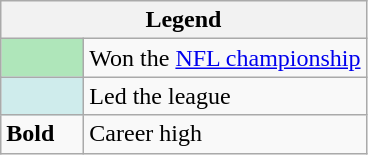<table class="wikitable mw-collapsible">
<tr>
<th colspan="2">Legend</th>
</tr>
<tr>
<td style="background:#afe6ba; width:3em;"></td>
<td>Won the <a href='#'>NFL championship</a></td>
</tr>
<tr>
<td style="background:#cfecec; width:3em;"></td>
<td>Led the league</td>
</tr>
<tr>
<td><strong>Bold</strong></td>
<td>Career high</td>
</tr>
</table>
